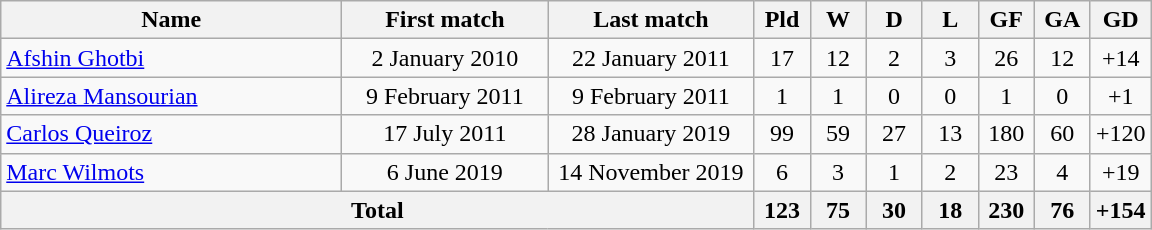<table class="wikitable" style="text-align: center;">
<tr>
<th width=220>Name</th>
<th width=130>First match</th>
<th width=130>Last match</th>
<th width=30>Pld</th>
<th width=30>W</th>
<th width=30>D</th>
<th width=30>L</th>
<th width=30>GF</th>
<th width=30>GA</th>
<th width=30>GD</th>
</tr>
<tr>
<td align="left"> <a href='#'>Afshin Ghotbi</a></td>
<td>2 January 2010</td>
<td>22 January 2011</td>
<td>17</td>
<td>12</td>
<td>2</td>
<td>3</td>
<td>26</td>
<td>12</td>
<td>+14</td>
</tr>
<tr>
<td align="left"> <a href='#'>Alireza Mansourian</a></td>
<td>9 February 2011</td>
<td>9 February 2011</td>
<td>1</td>
<td>1</td>
<td>0</td>
<td>0</td>
<td>1</td>
<td>0</td>
<td>+1</td>
</tr>
<tr>
<td align="left"> <a href='#'>Carlos Queiroz</a></td>
<td>17 July 2011</td>
<td>28 January 2019</td>
<td>99</td>
<td>59</td>
<td>27</td>
<td>13</td>
<td>180</td>
<td>60</td>
<td>+120</td>
</tr>
<tr>
<td align="left"> <a href='#'>Marc Wilmots</a></td>
<td>6 June 2019</td>
<td>14 November 2019</td>
<td>6</td>
<td>3</td>
<td>1</td>
<td>2</td>
<td>23</td>
<td>4</td>
<td>+19</td>
</tr>
<tr>
<th colspan=3>Total</th>
<th>123</th>
<th>75</th>
<th>30</th>
<th>18</th>
<th>230</th>
<th>76</th>
<th>+154</th>
</tr>
</table>
